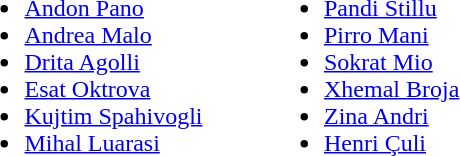<table>
<tr>
<td valign="top"><br><ul><li><a href='#'>Andon Pano</a></li><li><a href='#'>Andrea Malo</a></li><li><a href='#'>Drita Agolli</a></li><li><a href='#'>Esat Oktrova</a></li><li><a href='#'>Kujtim Spahivogli</a></li><li><a href='#'>Mihal Luarasi</a></li></ul></td>
<td width="33"> </td>
<td valign="top"><br><ul><li><a href='#'>Pandi Stillu</a></li><li><a href='#'>Pirro Mani</a></li><li><a href='#'>Sokrat Mio</a></li><li><a href='#'>Xhemal Broja</a></li><li><a href='#'>Zina Andri</a></li><li><a href='#'>Henri Çuli</a></li></ul></td>
<td width="33"> </td>
</tr>
</table>
